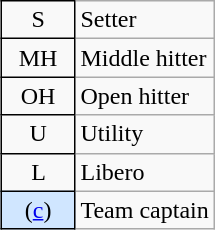<table class="wikitable" style="float:right; clear:right; margin-left:1em;">
<tr>
<td style="border: 1px solid black; text-align:center">  S  </td>
<td>Setter</td>
</tr>
<tr>
<td style="border: 1px solid black; text-align:center">  MH  </td>
<td>Middle hitter</td>
</tr>
<tr>
<td style="border: 1px solid black; text-align:center">  OH  </td>
<td>Open hitter</td>
</tr>
<tr>
<td style="border: 1px solid black; text-align:center">  U  </td>
<td>Utility</td>
</tr>
<tr>
<td style="border: 1px solid black; text-align:center">  L  </td>
<td>Libero</td>
</tr>
<tr>
<td style="background-color: #D0E6FF; border: 1px solid black; text-align:center"> (<a href='#'>c</a>) </td>
<td>Team captain</td>
</tr>
</table>
